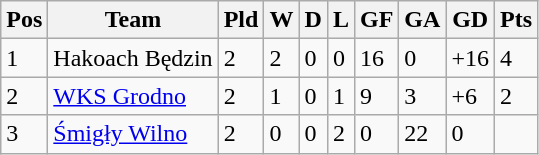<table class="wikitable" style="display: inline-table;">
<tr>
<th>Pos</th>
<th>Team</th>
<th>Pld</th>
<th>W</th>
<th>D</th>
<th>L</th>
<th>GF</th>
<th>GA</th>
<th>GD</th>
<th>Pts</th>
</tr>
<tr>
<td>1</td>
<td>Hakoach Będzin</td>
<td>2</td>
<td>2</td>
<td>0</td>
<td>0</td>
<td>16</td>
<td>0</td>
<td>+16</td>
<td>4</td>
</tr>
<tr>
<td>2</td>
<td><a href='#'>WKS Grodno</a></td>
<td>2</td>
<td>1</td>
<td>0</td>
<td>1</td>
<td>9</td>
<td>3</td>
<td>+6</td>
<td>2</td>
</tr>
<tr>
<td>3</td>
<td><a href='#'>Śmigły Wilno</a></td>
<td>2</td>
<td>0</td>
<td>0</td>
<td>2</td>
<td>0</td>
<td>22</td>
<td>0</td>
</tr>
</table>
